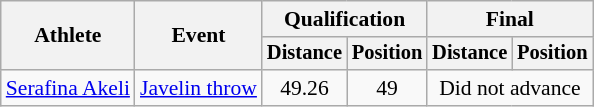<table class=wikitable style="font-size:90%">
<tr>
<th rowspan="2">Athlete</th>
<th rowspan="2">Event</th>
<th colspan="2">Qualification</th>
<th colspan="2">Final</th>
</tr>
<tr style="font-size:95%">
<th>Distance</th>
<th>Position</th>
<th>Distance</th>
<th>Position</th>
</tr>
<tr align=center>
<td align=left><a href='#'>Serafina Akeli</a></td>
<td align=left><a href='#'>Javelin throw</a></td>
<td>49.26</td>
<td>49</td>
<td colspan=2>Did not advance</td>
</tr>
</table>
